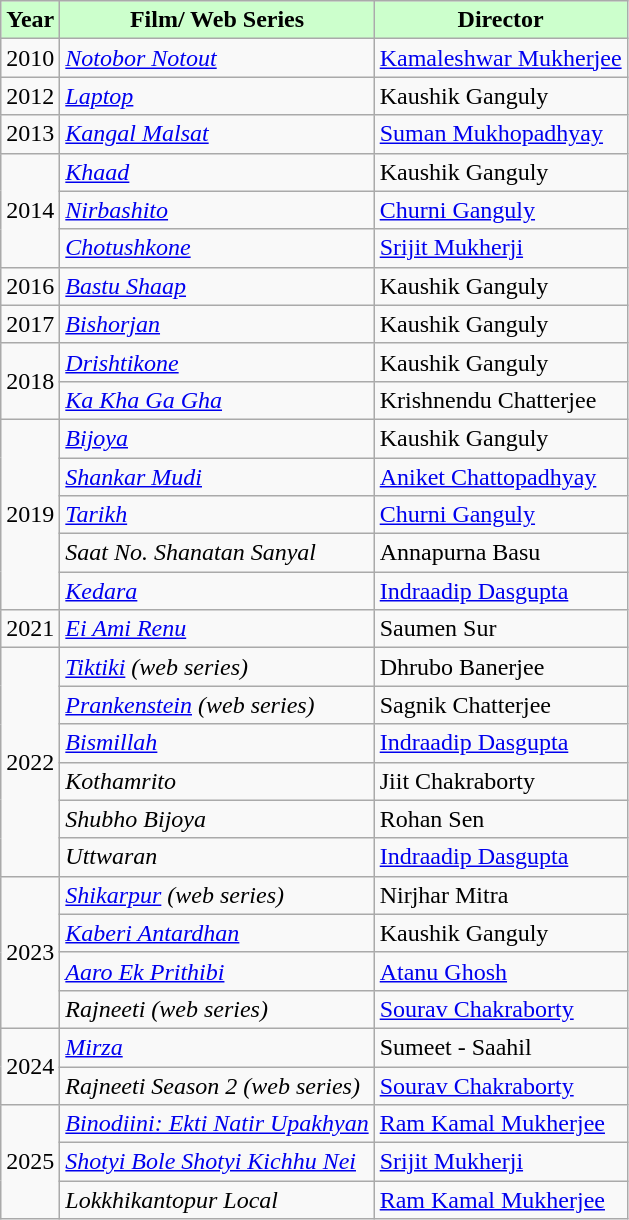<table class="wikitable">
<tr>
<th style="background:#cfc; text-align:center;"><strong>Year</strong></th>
<th style="background:#cfc; text-align:center;"><strong>Film/ Web Series</strong></th>
<th style="background:#cfc; text-align:center;">Director</th>
</tr>
<tr>
<td>2010</td>
<td><em><a href='#'>Notobor Notout</a></em></td>
<td><a href='#'>Kamaleshwar Mukherjee</a></td>
</tr>
<tr>
<td>2012</td>
<td><a href='#'><em>Laptop</em></a></td>
<td>Kaushik Ganguly</td>
</tr>
<tr>
<td>2013</td>
<td><em><a href='#'>Kangal Malsat</a></em></td>
<td><a href='#'>Suman Mukhopadhyay</a></td>
</tr>
<tr>
<td rowspan="3">2014</td>
<td><em><a href='#'>Khaad</a></em></td>
<td>Kaushik Ganguly</td>
</tr>
<tr>
<td><em><a href='#'>Nirbashito</a></em></td>
<td><a href='#'>Churni Ganguly</a></td>
</tr>
<tr>
<td><em><a href='#'>Chotushkone</a></em></td>
<td><a href='#'>Srijit Mukherji</a></td>
</tr>
<tr>
<td>2016</td>
<td><em><a href='#'>Bastu Shaap</a></em></td>
<td>Kaushik Ganguly</td>
</tr>
<tr>
<td>2017</td>
<td><em><a href='#'>Bishorjan</a></em></td>
<td>Kaushik Ganguly</td>
</tr>
<tr>
<td rowspan="2">2018</td>
<td><em><a href='#'>Drishtikone</a></em></td>
<td>Kaushik Ganguly</td>
</tr>
<tr>
<td><em><a href='#'>Ka Kha Ga Gha</a></em></td>
<td>Krishnendu Chatterjee</td>
</tr>
<tr>
<td rowspan="5">2019</td>
<td><em><a href='#'>Bijoya</a></em></td>
<td>Kaushik Ganguly</td>
</tr>
<tr>
<td><em><a href='#'>Shankar Mudi</a></em></td>
<td><a href='#'>Aniket Chattopadhyay</a></td>
</tr>
<tr>
<td><em><a href='#'>Tarikh</a></em></td>
<td><a href='#'>Churni Ganguly</a></td>
</tr>
<tr>
<td><em>Saat No. Shanatan Sanyal</em></td>
<td>Annapurna Basu</td>
</tr>
<tr>
<td><em><a href='#'>Kedara</a></em></td>
<td><a href='#'>Indraadip Dasgupta</a></td>
</tr>
<tr>
<td>2021</td>
<td><em><a href='#'>Ei Ami Renu</a></em></td>
<td>Saumen Sur</td>
</tr>
<tr>
<td rowspan="6">2022</td>
<td><em><a href='#'>Tiktiki</a> (web series)</em></td>
<td>Dhrubo Banerjee</td>
</tr>
<tr>
<td><em><a href='#'>Prankenstein</a> (web series)</em></td>
<td>Sagnik Chatterjee</td>
</tr>
<tr>
<td><em><a href='#'>Bismillah</a></em></td>
<td><a href='#'>Indraadip Dasgupta</a></td>
</tr>
<tr>
<td><em>Kothamrito</em></td>
<td>Jiit Chakraborty</td>
</tr>
<tr>
<td><em>Shubho Bijoya</em></td>
<td>Rohan Sen</td>
</tr>
<tr>
<td><em>Uttwaran</em></td>
<td><a href='#'>Indraadip Dasgupta</a></td>
</tr>
<tr>
<td rowspan="4">2023</td>
<td><em><a href='#'>Shikarpur</a> (web series)</em></td>
<td>Nirjhar Mitra</td>
</tr>
<tr>
<td><em><a href='#'>Kaberi Antardhan</a></em></td>
<td>Kaushik Ganguly</td>
</tr>
<tr>
<td><em><a href='#'>Aaro Ek Prithibi</a></em></td>
<td><a href='#'>Atanu Ghosh</a></td>
</tr>
<tr>
<td><em>Rajneeti (web series)</em></td>
<td><a href='#'>Sourav Chakraborty</a></td>
</tr>
<tr>
<td rowspan="2">2024</td>
<td><em><a href='#'>Mirza</a></em></td>
<td>Sumeet - Saahil</td>
</tr>
<tr>
<td><em>Rajneeti Season 2 (web series)</em></td>
<td><a href='#'>Sourav Chakraborty</a></td>
</tr>
<tr>
<td rowspan="3">2025</td>
<td><em><a href='#'>Binodiini: Ekti Natir Upakhyan</a></em></td>
<td><a href='#'>Ram Kamal Mukherjee</a></td>
</tr>
<tr>
<td><em><a href='#'>Shotyi Bole Shotyi Kichhu Nei</a></em></td>
<td><a href='#'>Srijit Mukherji</a></td>
</tr>
<tr>
<td><em>Lokkhikantopur Local</em></td>
<td><a href='#'>Ram Kamal Mukherjee</a></td>
</tr>
</table>
